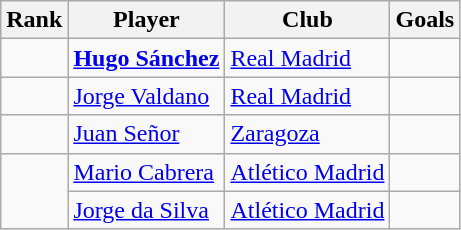<table class="wikitable">
<tr>
<th>Rank</th>
<th>Player</th>
<th>Club</th>
<th>Goals</th>
</tr>
<tr>
<td></td>
<td> <strong><a href='#'>Hugo Sánchez</a></strong></td>
<td><a href='#'>Real Madrid</a></td>
<td></td>
</tr>
<tr>
<td></td>
<td> <a href='#'>Jorge Valdano</a></td>
<td><a href='#'>Real Madrid</a></td>
<td></td>
</tr>
<tr>
<td></td>
<td> <a href='#'>Juan Señor</a></td>
<td><a href='#'>Zaragoza</a></td>
<td></td>
</tr>
<tr>
<td rowspan="2"></td>
<td> <a href='#'>Mario Cabrera</a></td>
<td><a href='#'>Atlético Madrid</a></td>
<td></td>
</tr>
<tr>
<td> <a href='#'>Jorge da Silva</a></td>
<td><a href='#'>Atlético Madrid</a></td>
<td></td>
</tr>
</table>
